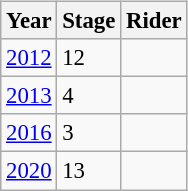<table class="wikitable"  style="font-size:95%; float:left;">
<tr>
<th>Year</th>
<th>Stage</th>
<th>Rider</th>
</tr>
<tr>
<td><a href='#'>2012</a></td>
<td>12</td>
<td></td>
</tr>
<tr>
<td><a href='#'>2013</a></td>
<td>4</td>
<td></td>
</tr>
<tr>
<td><a href='#'>2016</a></td>
<td>3</td>
<td></td>
</tr>
<tr>
<td><a href='#'>2020</a></td>
<td>13</td>
<td></td>
</tr>
</table>
